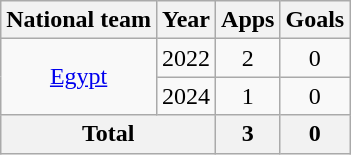<table class="wikitable" style="text-align:center">
<tr>
<th>National team</th>
<th>Year</th>
<th>Apps</th>
<th>Goals</th>
</tr>
<tr>
<td rowspan="2"><a href='#'>Egypt</a></td>
<td>2022</td>
<td>2</td>
<td>0</td>
</tr>
<tr>
<td>2024</td>
<td>1</td>
<td>0</td>
</tr>
<tr>
<th colspan=2>Total</th>
<th>3</th>
<th>0</th>
</tr>
</table>
